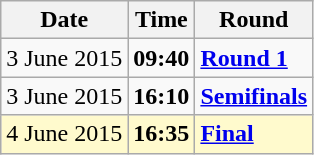<table class="wikitable">
<tr>
<th>Date</th>
<th>Time</th>
<th>Round</th>
</tr>
<tr>
<td>3 June 2015</td>
<td><strong>09:40</strong></td>
<td><strong><a href='#'>Round 1</a></strong></td>
</tr>
<tr>
<td>3 June 2015</td>
<td><strong>16:10</strong></td>
<td><strong><a href='#'>Semifinals</a></strong></td>
</tr>
<tr style=background:lemonchiffon>
<td>4 June 2015</td>
<td><strong>16:35</strong></td>
<td><strong><a href='#'>Final</a></strong></td>
</tr>
</table>
